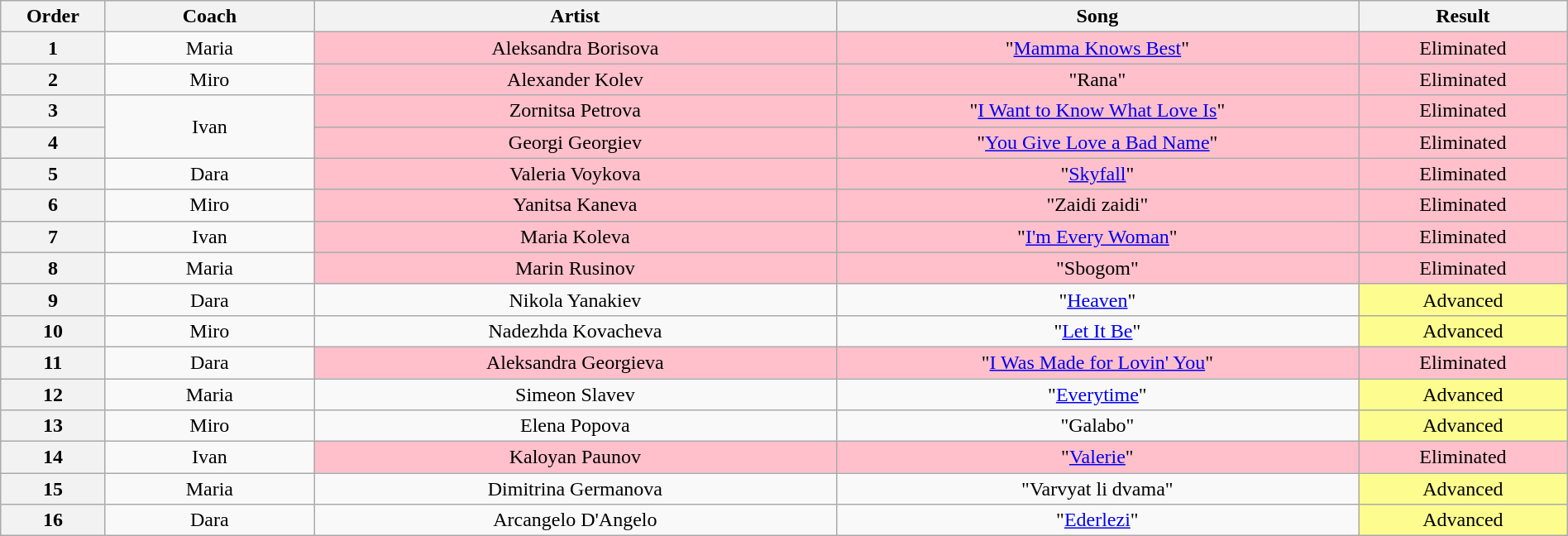<table class="wikitable plainrowheaders" style="text-align:center; width:100%">
<tr>
<th style="width:04%">Order</th>
<th style="width:08%">Coach</th>
<th style="width:20%">Artist</th>
<th style="width:20%">Song</th>
<th style="width:08%">Result</th>
</tr>
<tr>
<th>1</th>
<td>Maria</td>
<td style="background: pink">Aleksandra Borisova</td>
<td style="background: pink">"<a href='#'>Mamma Knows Best</a>"</td>
<td style="background: pink">Eliminated</td>
</tr>
<tr>
<th>2</th>
<td>Miro</td>
<td style="background: pink">Alexander Kolev</td>
<td style="background: pink">"Rana"</td>
<td style="background: pink">Eliminated</td>
</tr>
<tr>
<th>3</th>
<td rowspan="2">Ivan</td>
<td style="background: pink">Zornitsa Petrova</td>
<td style="background: pink">"<a href='#'>I Want to Know What Love Is</a>"</td>
<td style="background: pink">Eliminated</td>
</tr>
<tr>
<th>4</th>
<td style="background: pink">Georgi Georgiev</td>
<td style="background: pink">"<a href='#'>You Give Love a Bad Name</a>"</td>
<td style="background: pink">Eliminated</td>
</tr>
<tr>
<th>5</th>
<td>Dara</td>
<td style="background: pink">Valeria Voykova</td>
<td style="background: pink">"<a href='#'>Skyfall</a>"</td>
<td style="background: pink">Eliminated</td>
</tr>
<tr>
<th>6</th>
<td>Miro</td>
<td style="background: pink">Yanitsa Kaneva</td>
<td style="background: pink">"Zaidi zaidi"</td>
<td style="background: pink">Eliminated</td>
</tr>
<tr>
<th>7</th>
<td>Ivan</td>
<td style="background: pink">Maria Koleva</td>
<td style="background: pink">"<a href='#'>I'm Every Woman</a>"</td>
<td style="background: pink">Eliminated</td>
</tr>
<tr>
<th>8</th>
<td>Maria</td>
<td style="background: pink">Marin Rusinov</td>
<td style="background: pink">"Sbogom"</td>
<td style="background: pink">Eliminated</td>
</tr>
<tr>
<th>9</th>
<td>Dara</td>
<td>Nikola Yanakiev</td>
<td>"<a href='#'>Heaven</a>"</td>
<td style="background:#fdfc8f">Advanced</td>
</tr>
<tr>
<th>10</th>
<td>Miro</td>
<td>Nadezhda Kovacheva</td>
<td>"<a href='#'>Let It Be</a>"</td>
<td style="background:#fdfc8f">Advanced</td>
</tr>
<tr>
<th>11</th>
<td>Dara</td>
<td style="background: pink">Aleksandra Georgieva</td>
<td style="background: pink">"<a href='#'>I Was Made for Lovin' You</a>"</td>
<td style="background: pink">Eliminated</td>
</tr>
<tr>
<th>12</th>
<td>Maria</td>
<td>Simeon Slavev</td>
<td>"<a href='#'>Everytime</a>"</td>
<td style="background:#fdfc8f">Advanced</td>
</tr>
<tr>
<th>13</th>
<td>Miro</td>
<td>Elena Popova</td>
<td>"Galabo"</td>
<td style="background:#fdfc8f">Advanced</td>
</tr>
<tr>
<th>14</th>
<td>Ivan</td>
<td style="background: pink">Kaloyan Paunov</td>
<td style="background: pink">"<a href='#'>Valerie</a>"</td>
<td style="background: pink">Eliminated</td>
</tr>
<tr>
<th>15</th>
<td>Maria</td>
<td>Dimitrina Germanova</td>
<td>"Varvyat li dvama"</td>
<td style="background:#fdfc8f">Advanced</td>
</tr>
<tr>
<th>16</th>
<td>Dara</td>
<td>Arcangelo D'Angelo</td>
<td>"<a href='#'>Ederlezi</a>"</td>
<td style="background:#fdfc8f">Advanced</td>
</tr>
</table>
